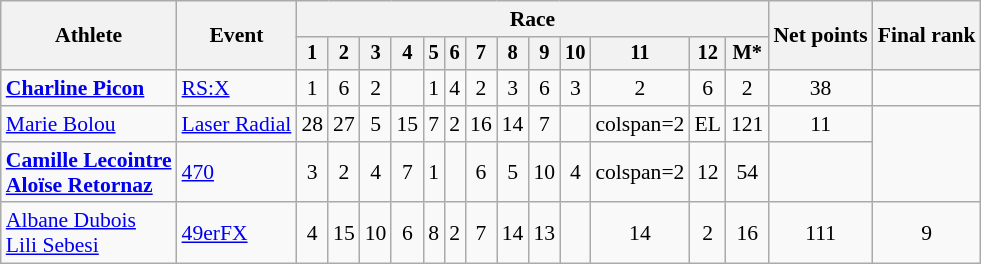<table class="wikitable" style="font-size:90%">
<tr>
<th rowspan="2">Athlete</th>
<th rowspan="2">Event</th>
<th colspan=13>Race</th>
<th rowspan=2>Net points</th>
<th rowspan=2>Final rank</th>
</tr>
<tr style="font-size:95%">
<th>1</th>
<th>2</th>
<th>3</th>
<th>4</th>
<th>5</th>
<th>6</th>
<th>7</th>
<th>8</th>
<th>9</th>
<th>10</th>
<th>11</th>
<th>12</th>
<th>M*</th>
</tr>
<tr align=center>
<td align=left><strong><a href='#'>Charline Picon</a></strong></td>
<td align=left><a href='#'>RS:X</a></td>
<td>1</td>
<td>6</td>
<td>2</td>
<td></td>
<td>1</td>
<td>4</td>
<td>2</td>
<td>3</td>
<td>6</td>
<td>3</td>
<td>2</td>
<td>6</td>
<td>2</td>
<td>38</td>
<td></td>
</tr>
<tr align=center>
<td align=left><a href='#'>Marie Bolou</a></td>
<td align=left><a href='#'>Laser Radial</a></td>
<td>28</td>
<td>27</td>
<td>5</td>
<td>15</td>
<td>7</td>
<td>2</td>
<td>16</td>
<td>14</td>
<td>7</td>
<td></td>
<td>colspan=2 </td>
<td>EL</td>
<td>121</td>
<td>11</td>
</tr>
<tr align=center>
<td align=left><strong><a href='#'>Camille Lecointre</a><br><a href='#'>Aloïse Retornaz</a></strong></td>
<td align=left><a href='#'>470</a></td>
<td>3</td>
<td>2</td>
<td>4</td>
<td>7</td>
<td>1</td>
<td></td>
<td>6</td>
<td>5</td>
<td>10</td>
<td>4</td>
<td>colspan=2 </td>
<td>12</td>
<td>54</td>
<td></td>
</tr>
<tr align=center>
<td align=left><a href='#'>Albane Dubois</a><br><a href='#'>Lili Sebesi</a></td>
<td align=left><a href='#'>49erFX</a></td>
<td>4</td>
<td>15</td>
<td>10</td>
<td>6</td>
<td>8</td>
<td>2</td>
<td>7</td>
<td>14</td>
<td>13</td>
<td></td>
<td>14</td>
<td>2</td>
<td>16</td>
<td>111</td>
<td>9</td>
</tr>
</table>
